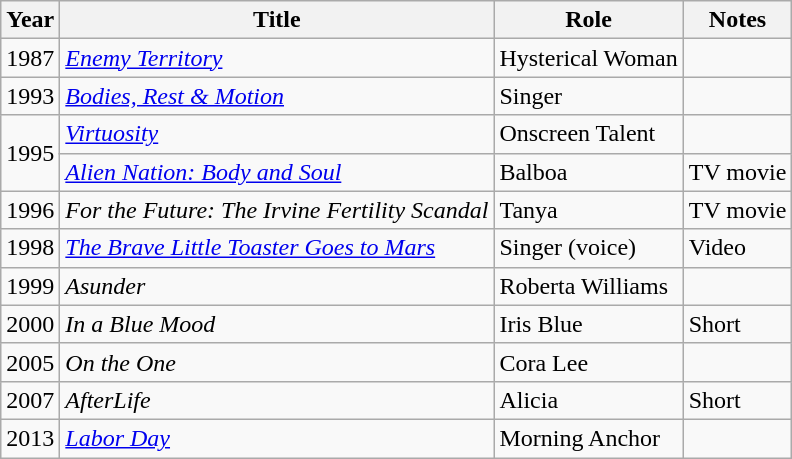<table class="wikitable plainrowheaders sortable" style="margin-right: 0;">
<tr>
<th>Year</th>
<th>Title</th>
<th>Role</th>
<th>Notes</th>
</tr>
<tr>
<td>1987</td>
<td><em><a href='#'>Enemy Territory</a></em></td>
<td>Hysterical Woman</td>
<td></td>
</tr>
<tr>
<td>1993</td>
<td><em><a href='#'>Bodies, Rest & Motion</a></em></td>
<td>Singer</td>
<td></td>
</tr>
<tr>
<td rowspan=2>1995</td>
<td><em><a href='#'>Virtuosity</a></em></td>
<td>Onscreen Talent</td>
<td></td>
</tr>
<tr>
<td><em><a href='#'>Alien Nation: Body and Soul</a></em></td>
<td>Balboa</td>
<td>TV movie</td>
</tr>
<tr>
<td>1996</td>
<td><em>For the Future: The Irvine Fertility Scandal</em></td>
<td>Tanya</td>
<td>TV movie</td>
</tr>
<tr>
<td>1998</td>
<td><em><a href='#'>The Brave Little Toaster Goes to Mars</a></em></td>
<td>Singer (voice)</td>
<td>Video</td>
</tr>
<tr>
<td>1999</td>
<td><em>Asunder</em></td>
<td>Roberta Williams</td>
<td></td>
</tr>
<tr>
<td>2000</td>
<td><em>In a Blue Mood</em></td>
<td>Iris Blue</td>
<td>Short</td>
</tr>
<tr>
<td>2005</td>
<td><em>On the One</em></td>
<td>Cora Lee</td>
<td></td>
</tr>
<tr>
<td>2007</td>
<td><em>AfterLife</em></td>
<td>Alicia</td>
<td>Short</td>
</tr>
<tr>
<td>2013</td>
<td><em><a href='#'>Labor Day</a></em></td>
<td>Morning Anchor</td>
<td></td>
</tr>
</table>
